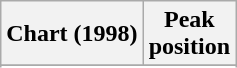<table class="wikitable sortable plainrowheaders" style="text-align:center">
<tr>
<th scope="col">Chart (1998)</th>
<th scope="col">Peak<br> position</th>
</tr>
<tr>
</tr>
<tr>
</tr>
<tr>
</tr>
</table>
